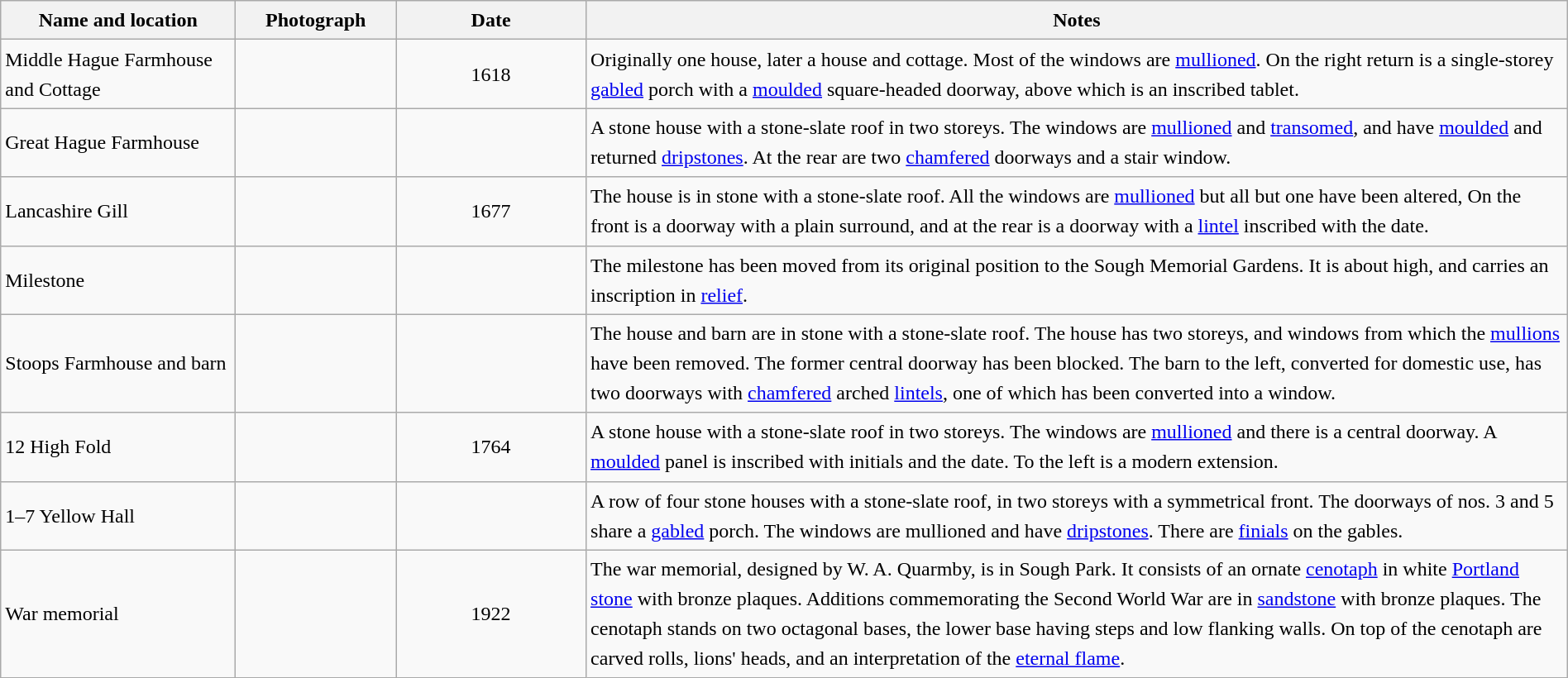<table class="wikitable sortable plainrowheaders" style="width:100%;border:0px;text-align:left;line-height:150%;">
<tr>
<th scope="col" style="width:150px">Name and location</th>
<th scope="col" style="width:100px" class="unsortable">Photograph</th>
<th scope="col" style="width:120px">Date</th>
<th scope="col" style="width:650px" class="unsortable">Notes</th>
</tr>
<tr>
<td>Middle Hague Farmhouse and Cottage<br><small></small></td>
<td></td>
<td align="center">1618</td>
<td>Originally one house, later a house and cottage. Most of the windows are <a href='#'>mullioned</a>. On the right return is a single-storey <a href='#'>gabled</a> porch with a <a href='#'>moulded</a> square-headed doorway, above which is an inscribed tablet.</td>
</tr>
<tr>
<td>Great Hague Farmhouse<br><small></small></td>
<td></td>
<td align="center"></td>
<td>A stone house with a stone-slate roof in two storeys. The windows are <a href='#'>mullioned</a> and <a href='#'>transomed</a>, and have <a href='#'>moulded</a> and returned <a href='#'>dripstones</a>. At the rear are two <a href='#'>chamfered</a> doorways and a stair window.</td>
</tr>
<tr>
<td>Lancashire Gill<br><small></small></td>
<td></td>
<td align="center">1677</td>
<td>The house is in stone with a stone-slate roof. All the windows are <a href='#'>mullioned</a> but all but one have been altered, On the front is a doorway with a plain surround, and at the rear is a doorway with a <a href='#'>lintel</a> inscribed with the date.</td>
</tr>
<tr>
<td>Milestone<br><small></small></td>
<td></td>
<td align="center"></td>
<td>The milestone has been moved from its original position to the Sough Memorial Gardens. It is about  high, and carries an inscription in <a href='#'>relief</a>.</td>
</tr>
<tr>
<td>Stoops Farmhouse and barn<br><small></small></td>
<td></td>
<td align="center"></td>
<td>The house and barn are in stone with a stone-slate roof. The house has two storeys, and windows from which the <a href='#'>mullions</a> have been removed. The former central doorway has been blocked. The barn to the left, converted for domestic use, has two doorways with <a href='#'>chamfered</a> arched <a href='#'>lintels</a>, one of which has been converted into a window.</td>
</tr>
<tr>
<td>12 High Fold<br><small></small></td>
<td></td>
<td align="center">1764</td>
<td>A stone house with a stone-slate roof in two storeys. The windows are <a href='#'>mullioned</a> and there is a central doorway. A <a href='#'>moulded</a> panel is inscribed with initials and the date. To the left is a modern extension.</td>
</tr>
<tr>
<td>1–7 Yellow Hall<br><small></small></td>
<td></td>
<td align="center"></td>
<td>A row of four stone houses with a stone-slate roof, in two storeys with a symmetrical front. The doorways of nos. 3 and 5 share a <a href='#'>gabled</a> porch. The windows are mullioned and have <a href='#'>dripstones</a>. There are <a href='#'>finials</a> on the gables.</td>
</tr>
<tr>
<td>War memorial<br><small></small></td>
<td></td>
<td align="center">1922</td>
<td>The war memorial, designed by W. A. Quarmby, is in Sough Park. It consists of an ornate <a href='#'>cenotaph</a> in white <a href='#'>Portland stone</a> with bronze plaques. Additions commemorating the Second World War are in <a href='#'>sandstone</a> with bronze plaques. The cenotaph stands on two octagonal bases, the lower base having steps and low flanking walls. On top of the cenotaph are carved rolls, lions' heads, and an interpretation of the <a href='#'>eternal flame</a>.</td>
</tr>
<tr>
</tr>
</table>
